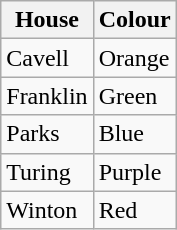<table class="wikitable" style="margin:left;">
<tr>
<th>House</th>
<th>Colour</th>
</tr>
<tr>
<td>Cavell</td>
<td> Orange</td>
</tr>
<tr>
<td>Franklin</td>
<td> Green</td>
</tr>
<tr>
<td>Parks</td>
<td> Blue</td>
</tr>
<tr>
<td>Turing</td>
<td> Purple</td>
</tr>
<tr>
<td>Winton</td>
<td> Red</td>
</tr>
</table>
